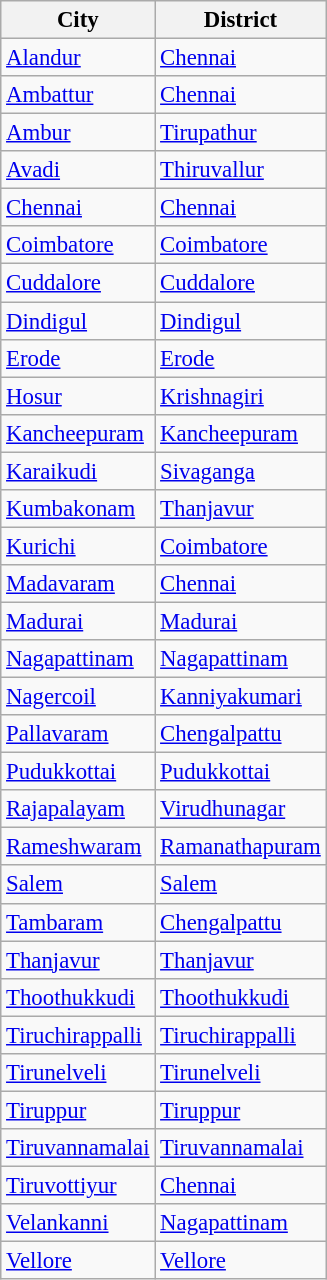<table class="wikitable sortable plainrowheaders"style="font-size:95%; text-align:left;">
<tr>
<th>City</th>
<th>District</th>
</tr>
<tr>
<td><a href='#'>Alandur</a></td>
<td><a href='#'>Chennai</a></td>
</tr>
<tr>
<td><a href='#'>Ambattur</a></td>
<td><a href='#'>Chennai</a></td>
</tr>
<tr>
<td><a href='#'>Ambur</a></td>
<td><a href='#'>Tirupathur</a></td>
</tr>
<tr>
<td><a href='#'>Avadi</a></td>
<td><a href='#'>Thiruvallur</a></td>
</tr>
<tr>
<td><a href='#'>Chennai</a></td>
<td><a href='#'>Chennai</a></td>
</tr>
<tr>
<td><a href='#'>Coimbatore</a></td>
<td><a href='#'>Coimbatore</a></td>
</tr>
<tr>
<td><a href='#'>Cuddalore</a></td>
<td><a href='#'>Cuddalore</a></td>
</tr>
<tr>
<td><a href='#'>Dindigul</a></td>
<td><a href='#'>Dindigul</a></td>
</tr>
<tr>
<td><a href='#'>Erode</a></td>
<td><a href='#'>Erode</a></td>
</tr>
<tr>
<td><a href='#'>Hosur</a></td>
<td><a href='#'>Krishnagiri</a></td>
</tr>
<tr>
<td><a href='#'>Kancheepuram</a></td>
<td><a href='#'>Kancheepuram</a></td>
</tr>
<tr>
<td><a href='#'>Karaikudi</a></td>
<td><a href='#'>Sivaganga</a></td>
</tr>
<tr>
<td><a href='#'>Kumbakonam</a></td>
<td><a href='#'>Thanjavur</a></td>
</tr>
<tr>
<td><a href='#'>Kurichi</a></td>
<td><a href='#'>Coimbatore</a></td>
</tr>
<tr>
<td><a href='#'>Madavaram</a></td>
<td><a href='#'>Chennai</a></td>
</tr>
<tr>
<td><a href='#'>Madurai</a></td>
<td><a href='#'>Madurai</a></td>
</tr>
<tr>
<td><a href='#'>Nagapattinam</a></td>
<td><a href='#'>Nagapattinam</a></td>
</tr>
<tr>
<td><a href='#'>Nagercoil</a></td>
<td><a href='#'>Kanniyakumari</a></td>
</tr>
<tr>
<td><a href='#'>Pallavaram</a></td>
<td><a href='#'>Chengalpattu</a></td>
</tr>
<tr>
<td><a href='#'>Pudukkottai</a></td>
<td><a href='#'>Pudukkottai</a></td>
</tr>
<tr>
<td><a href='#'>Rajapalayam</a></td>
<td><a href='#'>Virudhunagar</a></td>
</tr>
<tr>
<td><a href='#'>Rameshwaram</a></td>
<td><a href='#'>Ramanathapuram</a></td>
</tr>
<tr>
<td><a href='#'>Salem</a></td>
<td><a href='#'>Salem</a></td>
</tr>
<tr>
<td><a href='#'>Tambaram</a></td>
<td><a href='#'>Chengalpattu</a></td>
</tr>
<tr>
<td><a href='#'>Thanjavur</a></td>
<td><a href='#'>Thanjavur</a></td>
</tr>
<tr>
<td><a href='#'>Thoothukkudi</a></td>
<td><a href='#'>Thoothukkudi</a></td>
</tr>
<tr>
<td><a href='#'>Tiruchirappalli</a></td>
<td><a href='#'>Tiruchirappalli</a></td>
</tr>
<tr>
<td><a href='#'>Tirunelveli</a></td>
<td><a href='#'>Tirunelveli</a></td>
</tr>
<tr>
<td><a href='#'>Tiruppur</a></td>
<td><a href='#'>Tiruppur</a></td>
</tr>
<tr>
<td><a href='#'>Tiruvannamalai</a></td>
<td><a href='#'>Tiruvannamalai</a></td>
</tr>
<tr>
<td><a href='#'>Tiruvottiyur</a></td>
<td><a href='#'>Chennai</a></td>
</tr>
<tr>
<td><a href='#'>Velankanni</a></td>
<td><a href='#'>Nagapattinam</a></td>
</tr>
<tr>
<td><a href='#'>Vellore</a></td>
<td><a href='#'>Vellore</a></td>
</tr>
</table>
